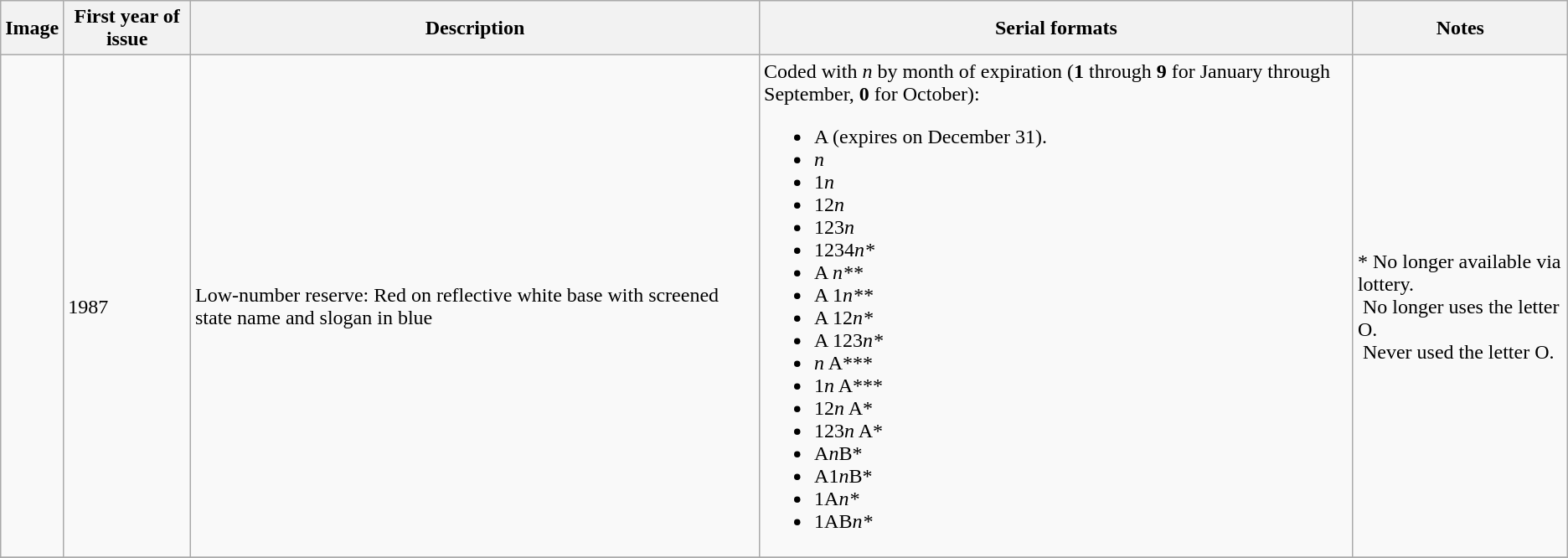<table class="wikitable">
<tr>
<th>Image</th>
<th>First year of issue</th>
<th>Description</th>
<th>Serial formats</th>
<th>Notes</th>
</tr>
<tr>
<td><br><br></td>
<td>1987</td>
<td>Low-number reserve: Red on reflective white base with screened state name and slogan in blue</td>
<td>Coded with <em>n</em> by month of expiration (<strong>1</strong> through <strong>9</strong> for January through September, <strong>0</strong> for October):<br><ul><li>A (expires on December 31).</li><li><em>n</em></li><li>1<em>n</em></li><li>12<em>n</em></li><li>123<em>n</em></li><li>1234<em>n*</em></li><li>A <em>n**</em></li><li>A 1<em>n**</em></li><li>A 12<em>n*</em></li><li>A 123<em>n*</em></li><li><em>n</em> A***</li><li>1<em>n</em> A***</li><li>12<em>n</em> A*</li><li>123<em>n</em> A*</li><li>A<em>n</em>B*</li><li>A1<em>n</em>B*</li><li>1A<em>n*</em></li><li>1AB<em>n*</em></li></ul></td>
<td>* No longer available via lottery.<br> No longer uses the letter O.<br> Never used the letter O.</td>
</tr>
<tr>
</tr>
</table>
